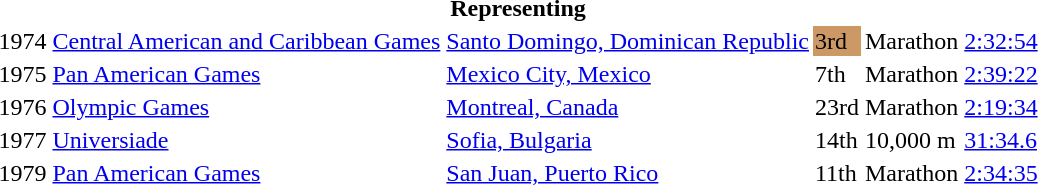<table>
<tr>
<th colspan="6">Representing </th>
</tr>
<tr>
<td>1974</td>
<td><a href='#'>Central American and Caribbean Games</a></td>
<td><a href='#'>Santo Domingo, Dominican Republic</a></td>
<td bgcolor=cc9966>3rd</td>
<td>Marathon</td>
<td><a href='#'>2:32:54</a></td>
</tr>
<tr>
<td>1975</td>
<td><a href='#'>Pan American Games</a></td>
<td><a href='#'>Mexico City, Mexico</a></td>
<td>7th</td>
<td>Marathon</td>
<td><a href='#'>2:39:22</a></td>
</tr>
<tr>
<td>1976</td>
<td><a href='#'>Olympic Games</a></td>
<td><a href='#'>Montreal, Canada</a></td>
<td>23rd</td>
<td>Marathon</td>
<td><a href='#'>2:19:34</a></td>
</tr>
<tr>
<td>1977</td>
<td><a href='#'>Universiade</a></td>
<td><a href='#'>Sofia, Bulgaria</a></td>
<td>14th</td>
<td>10,000 m</td>
<td><a href='#'>31:34.6</a></td>
</tr>
<tr>
<td>1979</td>
<td><a href='#'>Pan American Games</a></td>
<td><a href='#'>San Juan, Puerto Rico</a></td>
<td>11th</td>
<td>Marathon</td>
<td><a href='#'>2:34:35</a></td>
</tr>
</table>
